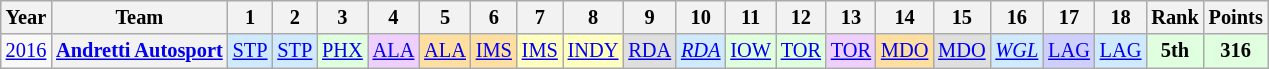<table class="wikitable" style="text-align:center; font-size:85%">
<tr>
<th>Year</th>
<th>Team</th>
<th>1</th>
<th>2</th>
<th>3</th>
<th>4</th>
<th>5</th>
<th>6</th>
<th>7</th>
<th>8</th>
<th>9</th>
<th>10</th>
<th>11</th>
<th>12</th>
<th>13</th>
<th>14</th>
<th>15</th>
<th>16</th>
<th>17</th>
<th>18</th>
<th>Rank</th>
<th>Points</th>
</tr>
<tr>
<td><a href='#'>2016</a></td>
<th nowrap><a href='#'>Andretti Autosport</a></th>
<td style="background:#CFEAFF;"><a href='#'>STP</a><br></td>
<td style="background:#CFEAFF;"><a href='#'>STP</a><br></td>
<td style="background:#DFFFDF;"><a href='#'>PHX</a><br></td>
<td style="background:#EFCFFF;"><a href='#'>ALA</a><br></td>
<td style="background:#FFDF9F;"><a href='#'>ALA</a><br></td>
<td style="background:#FFDF9F;"><a href='#'>IMS</a><br></td>
<td style="background:#FFFFBF;"><a href='#'>IMS</a><br></td>
<td style="background:#FFFFBF;"><a href='#'>INDY</a><br></td>
<td style="background:#DFDFDF;"><a href='#'>RDA</a><br></td>
<td style="background:#CFEAFF;"><em><a href='#'>RDA</a></em><br></td>
<td style="background:#DFFFDF;"><a href='#'>IOW</a><br></td>
<td style="background:#DFFFDF;"><a href='#'>TOR</a><br></td>
<td style="background:#EFCFFF;"><a href='#'>TOR</a><br></td>
<td style="background:#FFDF9F;"><a href='#'>MDO</a><br></td>
<td style="background:#DFDFDF;"><a href='#'>MDO</a><br></td>
<td style="background:#CFEAFF;"><em><a href='#'>WGL</a></em><br></td>
<td style="background:#CFCFFF;"><a href='#'>LAG</a><br></td>
<td style="background:#CFEAFF;"><a href='#'>LAG</a><br></td>
<th style="background:#DFFFDF;">5th</th>
<th style="background:#DFFFDF;">316</th>
</tr>
</table>
